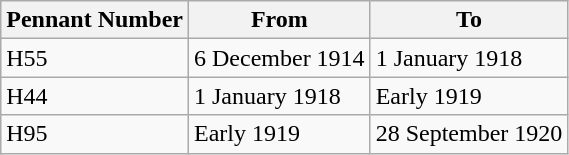<table class="wikitable" style="text-align:left">
<tr>
<th>Pennant Number</th>
<th>From</th>
<th>To</th>
</tr>
<tr>
<td>H55</td>
<td>6 December 1914</td>
<td>1 January 1918</td>
</tr>
<tr>
<td>H44</td>
<td>1 January 1918</td>
<td>Early 1919</td>
</tr>
<tr>
<td>H95</td>
<td>Early 1919</td>
<td>28 September 1920</td>
</tr>
</table>
